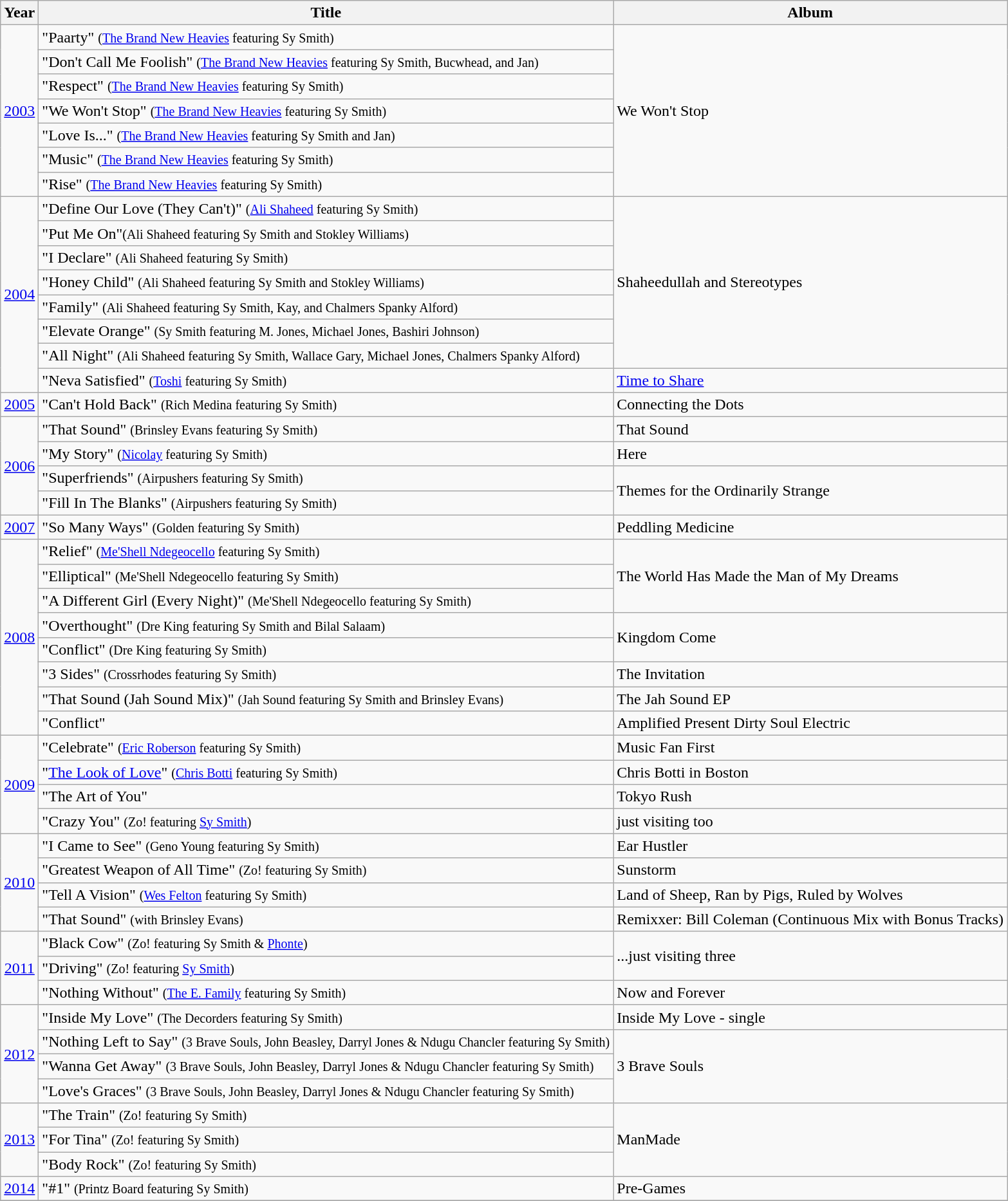<table class="wikitable">
<tr>
<th align="left">Year</th>
<th align="left">Title</th>
<th align="left">Album</th>
</tr>
<tr>
<td align="center" rowspan="7"><a href='#'>2003</a></td>
<td>"Paarty" <small>(<a href='#'>The Brand New Heavies</a> featuring Sy Smith)</small></td>
<td align="left" rowspan="7">We Won't Stop</td>
</tr>
<tr>
<td>"Don't Call Me Foolish" <small>(<a href='#'>The Brand New Heavies</a> featuring Sy Smith, Bucwhead, and Jan)</small></td>
</tr>
<tr>
<td>"Respect" <small>(<a href='#'>The Brand New Heavies</a> featuring Sy Smith)</small></td>
</tr>
<tr>
<td>"We Won't Stop" <small>(<a href='#'>The Brand New Heavies</a> featuring Sy Smith)</small></td>
</tr>
<tr>
<td>"Love Is..." <small>(<a href='#'>The Brand New Heavies</a> featuring Sy Smith and Jan)</small></td>
</tr>
<tr>
<td>"Music" <small>(<a href='#'>The Brand New Heavies</a> featuring Sy Smith)</small></td>
</tr>
<tr>
<td>"Rise" <small>(<a href='#'>The Brand New Heavies</a> featuring Sy Smith)</small></td>
</tr>
<tr>
<td align="center" rowspan="8"><a href='#'>2004</a></td>
<td>"Define Our Love (They Can't)" <small>(<a href='#'>Ali Shaheed</a> featuring Sy Smith)</small></td>
<td align="left" rowspan="7">Shaheedullah and Stereotypes</td>
</tr>
<tr>
<td>"Put Me On"<small>(Ali Shaheed featuring Sy Smith and Stokley Williams)</small></td>
</tr>
<tr>
<td>"I Declare" <small>(Ali Shaheed featuring Sy Smith)</small></td>
</tr>
<tr>
<td>"Honey Child" <small>(Ali Shaheed featuring Sy Smith and Stokley Williams)</small></td>
</tr>
<tr>
<td>"Family" <small>(Ali Shaheed featuring Sy Smith, Kay, and Chalmers Spanky Alford)</small></td>
</tr>
<tr>
<td>"Elevate Orange" <small>(Sy Smith featuring M. Jones, Michael Jones, Bashiri Johnson)</small></td>
</tr>
<tr>
<td>"All Night" <small>(Ali Shaheed featuring Sy Smith, Wallace Gary, Michael Jones, Chalmers Spanky Alford)</small></td>
</tr>
<tr>
<td>"Neva Satisfied" <small>(<a href='#'>Toshi</a> featuring Sy Smith)</small></td>
<td align="left"><a href='#'>Time to Share</a></td>
</tr>
<tr>
<td align="center" rowspan="1"><a href='#'>2005</a></td>
<td>"Can't Hold Back" <small>(Rich Medina featuring Sy Smith)</small></td>
<td align="left">Connecting the Dots</td>
</tr>
<tr>
<td align="center" rowspan="4"><a href='#'>2006</a></td>
<td>"That Sound" <small>(Brinsley Evans featuring Sy Smith)</small></td>
<td align="left">That Sound</td>
</tr>
<tr>
<td>"My Story" <small>(<a href='#'>Nicolay</a> featuring Sy Smith)</small></td>
<td align="left">Here</td>
</tr>
<tr>
<td>"Superfriends" <small>(Airpushers featuring Sy Smith)</small></td>
<td align="left" rowspan="2">Themes for the Ordinarily Strange</td>
</tr>
<tr>
<td>"Fill In The Blanks" <small>(Airpushers featuring Sy Smith)</small></td>
</tr>
<tr>
<td align="center" rowspan="1"><a href='#'>2007</a></td>
<td>"So Many Ways" <small>(Golden featuring Sy Smith)</small></td>
<td align="left">Peddling Medicine</td>
</tr>
<tr>
<td align="center" rowspan="8"><a href='#'>2008</a></td>
<td>"Relief" <small>(<a href='#'>Me'Shell Ndegeocello</a> featuring Sy Smith)</small></td>
<td align="left" rowspan="3">The World Has Made the Man of My Dreams</td>
</tr>
<tr>
<td>"Elliptical" <small>(Me'Shell Ndegeocello featuring Sy Smith)</small></td>
</tr>
<tr>
<td>"A Different Girl (Every Night)" <small>(Me'Shell Ndegeocello featuring Sy Smith)</small></td>
</tr>
<tr>
<td>"Overthought" <small>(Dre King featuring Sy Smith and Bilal Salaam)</small></td>
<td align="left" rowspan="2">Kingdom Come</td>
</tr>
<tr>
<td>"Conflict" <small>(Dre King featuring Sy Smith)</small></td>
</tr>
<tr>
<td>"3 Sides" <small>(Crossrhodes featuring Sy Smith)</small></td>
<td align="left">The Invitation</td>
</tr>
<tr>
<td>"That Sound (Jah Sound Mix)" <small>(Jah Sound featuring Sy Smith and Brinsley Evans)</small></td>
<td align="left">The Jah Sound EP</td>
</tr>
<tr>
<td>"Conflict"</td>
<td align="left">Amplified Present Dirty Soul Electric</td>
</tr>
<tr>
<td align="center" rowspan="4"><a href='#'>2009</a></td>
<td>"Celebrate" <small>(<a href='#'>Eric Roberson</a> featuring Sy Smith)</small></td>
<td align="left">Music Fan First</td>
</tr>
<tr>
<td>"<a href='#'>The Look of Love</a>" <small>(<a href='#'>Chris Botti</a> featuring Sy Smith)</small></td>
<td align="left">Chris Botti in Boston</td>
</tr>
<tr>
<td>"The Art of You"</td>
<td align="left">Tokyo Rush</td>
</tr>
<tr>
<td>"Crazy You" <small>(Zo! featuring <a href='#'>Sy Smith</a>)</small></td>
<td align="left">just visiting too</td>
</tr>
<tr>
<td align="center" rowspan="4"><a href='#'>2010</a></td>
<td>"I Came to See" <small>(Geno Young featuring Sy Smith)</small></td>
<td align="left">Ear Hustler</td>
</tr>
<tr>
<td>"Greatest Weapon of All Time" <small>(Zo! featuring Sy Smith)</small></td>
<td align="left">Sunstorm</td>
</tr>
<tr>
<td>"Tell A Vision" <small>(<a href='#'>Wes Felton</a> featuring Sy Smith)</small></td>
<td align="left">Land of Sheep, Ran by Pigs, Ruled by Wolves</td>
</tr>
<tr>
<td>"That Sound" <small>(with Brinsley Evans)</small></td>
<td align="left">Remixxer: Bill Coleman (Continuous Mix with Bonus Tracks)</td>
</tr>
<tr>
<td align="center" rowspan="3"><a href='#'>2011</a></td>
<td>"Black Cow" <small>(Zo! featuring Sy Smith & <a href='#'>Phonte</a>)</small></td>
<td align="left" rowspan="2">...just visiting three</td>
</tr>
<tr>
<td>"Driving" <small>(Zo! featuring <a href='#'>Sy Smith</a>)</small></td>
</tr>
<tr>
<td>"Nothing Without" <small>(<a href='#'>The E. Family</a> featuring Sy Smith)</small></td>
<td align="left" rowspan="1">Now and Forever</td>
</tr>
<tr>
<td align="center" rowspan="4"><a href='#'>2012</a></td>
<td>"Inside My Love" <small>(The Decorders featuring Sy Smith)</small></td>
<td align="left">Inside My Love - single</td>
</tr>
<tr>
<td>"Nothing Left to Say" <small>(3 Brave Souls, John Beasley, Darryl Jones & Ndugu Chancler featuring Sy Smith)</small></td>
<td align="left" rowspan="3">3 Brave Souls</td>
</tr>
<tr>
<td>"Wanna Get Away" <small>(3 Brave Souls, John Beasley, Darryl Jones & Ndugu Chancler featuring Sy Smith)</small></td>
</tr>
<tr>
<td>"Love's Graces" <small>(3 Brave Souls, John Beasley, Darryl Jones & Ndugu Chancler featuring Sy Smith)</small></td>
</tr>
<tr>
<td align="center" rowspan="3"><a href='#'>2013</a></td>
<td>"The Train" <small>(Zo! featuring Sy Smith)</small></td>
<td align="left" rowspan="3">ManMade</td>
</tr>
<tr>
<td>"For Tina" <small>(Zo! featuring Sy Smith)</small></td>
</tr>
<tr>
<td>"Body Rock" <small>(Zo! featuring Sy Smith)</small></td>
</tr>
<tr>
<td align="center" rowspan="1"><a href='#'>2014</a></td>
<td>"#1" <small>(Printz Board featuring Sy Smith)</small></td>
<td align="left">Pre-Games</td>
</tr>
<tr>
</tr>
</table>
